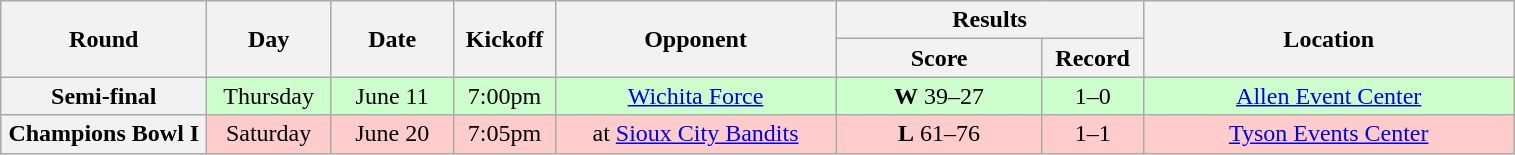<table class="wikitable">
<tr>
<th rowspan="2" width="130">Round</th>
<th rowspan="2" width="75">Day</th>
<th rowspan="2" width="75">Date</th>
<th rowspan="2" width="60">Kickoff</th>
<th rowspan="2" width="180">Opponent</th>
<th colspan="2" width="180">Results</th>
<th rowspan="2" width="240">Location</th>
</tr>
<tr>
<th width="130">Score</th>
<th width="60">Record</th>
</tr>
<tr align="center" bgcolor="#CCFFCC">
<th>Semi-final</th>
<td>Thursday</td>
<td>June 11</td>
<td>7:00pm</td>
<td><a href='#'>Wichita Force</a></td>
<td><strong>W</strong> 39–27</td>
<td>1–0</td>
<td><a href='#'>Allen Event Center</a></td>
</tr>
<tr align="center" bgcolor="#FFCCCC">
<th>Champions Bowl I</th>
<td>Saturday</td>
<td>June 20</td>
<td>7:05pm</td>
<td>at <a href='#'>Sioux City Bandits</a></td>
<td><strong>L</strong> 61–76</td>
<td>1–1</td>
<td><a href='#'>Tyson Events Center</a></td>
</tr>
</table>
